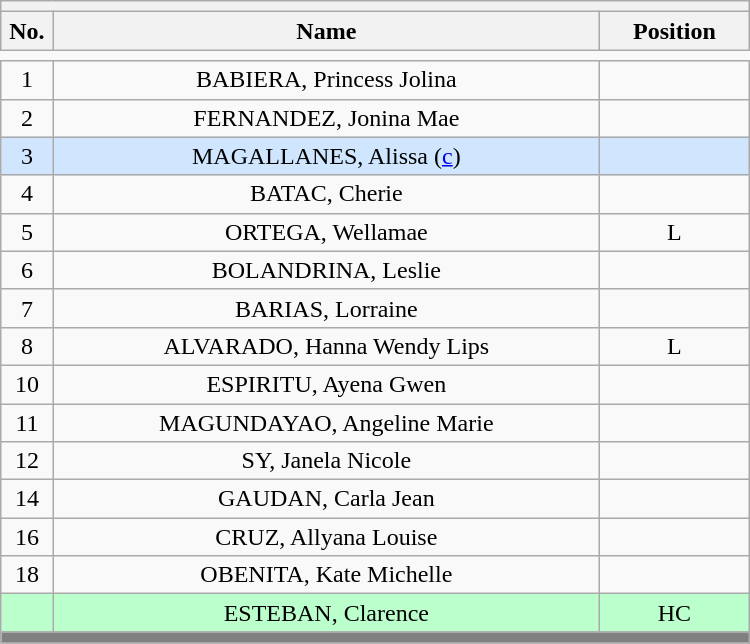<table class='wikitable mw-collapsible mw-collapsed' style="text-align: center; width: 500px; border: none">
<tr>
<th style='text-align: left;' colspan=3></th>
</tr>
<tr>
<th style='width: 7%;'>No.</th>
<th>Name</th>
<th style='width: 20%;'>Position</th>
</tr>
<tr>
<td style='border: none;'></td>
</tr>
<tr>
<td>1</td>
<td>BABIERA, Princess Jolina</td>
<td></td>
</tr>
<tr>
<td>2</td>
<td>FERNANDEZ, Jonina Mae</td>
<td></td>
</tr>
<tr bgcolor=#D0E6FF>
<td>3</td>
<td>MAGALLANES, Alissa (<a href='#'>c</a>)</td>
<td></td>
</tr>
<tr>
<td>4</td>
<td>BATAC, Cherie</td>
<td></td>
</tr>
<tr>
<td>5</td>
<td>ORTEGA, Wellamae</td>
<td>L</td>
</tr>
<tr>
<td>6</td>
<td>BOLANDRINA, Leslie</td>
<td></td>
</tr>
<tr>
<td>7</td>
<td>BARIAS, Lorraine</td>
<td></td>
</tr>
<tr>
<td>8</td>
<td>ALVARADO, Hanna Wendy Lips</td>
<td>L</td>
</tr>
<tr>
<td>10</td>
<td>ESPIRITU, Ayena Gwen</td>
<td></td>
</tr>
<tr>
<td>11</td>
<td>MAGUNDAYAO, Angeline Marie</td>
<td></td>
</tr>
<tr>
<td>12</td>
<td>SY, Janela Nicole</td>
<td></td>
</tr>
<tr>
<td>14</td>
<td>GAUDAN, Carla Jean</td>
<td></td>
</tr>
<tr>
<td>16</td>
<td>CRUZ, Allyana Louise</td>
<td></td>
</tr>
<tr>
<td>18</td>
<td>OBENITA, Kate Michelle</td>
<td></td>
</tr>
<tr bgcolor=#BBFFCC>
<td></td>
<td>ESTEBAN, Clarence</td>
<td>HC</td>
</tr>
<tr>
<th style='background: grey;' colspan=3></th>
</tr>
</table>
